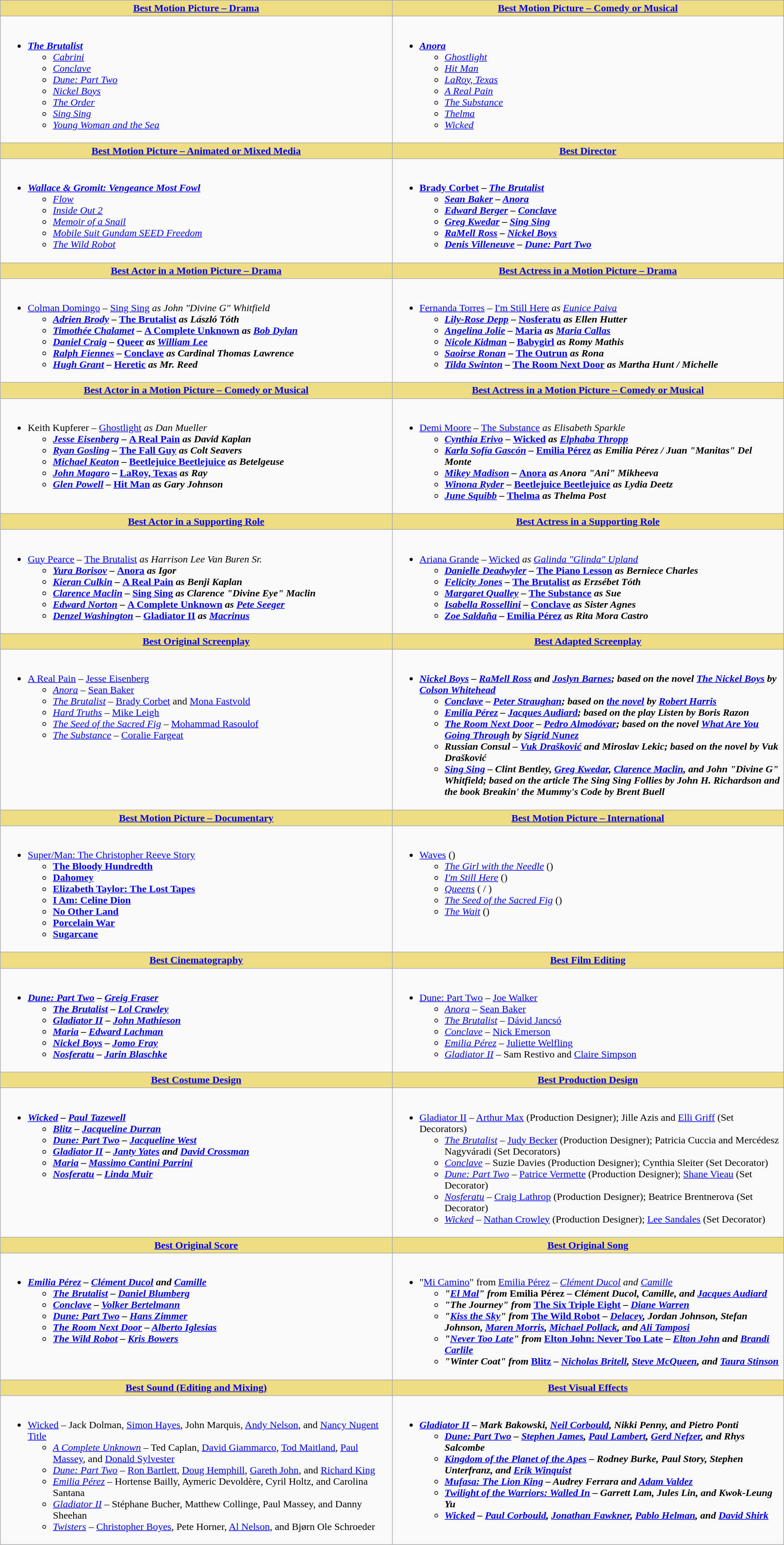<table class="wikitable">
<tr>
<th style="background:#EEDD82; width:50%"><a href='#'>Best Motion Picture – Drama</a></th>
<th style="background:#EEDD82; width:50%"><a href='#'>Best Motion Picture – Comedy or Musical</a></th>
</tr>
<tr>
<td valign="top"><br><ul><li><strong><em><a href='#'>The Brutalist</a></em></strong><ul><li><em><a href='#'>Cabrini</a></em></li><li><em><a href='#'>Conclave</a></em></li><li><em><a href='#'>Dune: Part Two</a></em></li><li><em><a href='#'>Nickel Boys</a></em></li><li><em><a href='#'>The Order</a></em></li><li><em><a href='#'>Sing Sing</a></em></li><li><em><a href='#'>Young Woman and the Sea</a></em></li></ul></li></ul></td>
<td valign="top"><br><ul><li><strong><em><a href='#'>Anora</a></em></strong><ul><li><em><a href='#'>Ghostlight</a></em></li><li><em><a href='#'>Hit Man</a></em></li><li><em><a href='#'>LaRoy, Texas</a></em></li><li><em><a href='#'>A Real Pain</a></em></li><li><em><a href='#'>The Substance</a></em></li><li><em><a href='#'>Thelma</a></em></li><li><em><a href='#'>Wicked</a></em></li></ul></li></ul></td>
</tr>
<tr>
<th style="background:#EEDD82; width:50%"><a href='#'>Best Motion Picture – Animated or Mixed Media</a></th>
<th style="background:#EEDD82; width:50%"><a href='#'>Best Director</a></th>
</tr>
<tr>
<td valign="top"><br><ul><li><strong><em><a href='#'>Wallace & Gromit: Vengeance Most Fowl</a></em></strong><ul><li><em><a href='#'>Flow</a></em></li><li><em><a href='#'>Inside Out 2</a></em></li><li><em><a href='#'>Memoir of a Snail</a></em></li><li><em><a href='#'>Mobile Suit Gundam SEED Freedom</a></em></li><li><em><a href='#'>The Wild Robot</a></em></li></ul></li></ul></td>
<td valign="top"><br><ul><li><strong><a href='#'>Brady Corbet</a> – <em><a href='#'>The Brutalist</a><strong><em><ul><li><a href='#'>Sean Baker</a> – </em><a href='#'>Anora</a><em></li><li><a href='#'>Edward Berger</a> – </em><a href='#'>Conclave</a><em></li><li><a href='#'>Greg Kwedar</a> – </em><a href='#'>Sing Sing</a><em></li><li><a href='#'>RaMell Ross</a> – </em><a href='#'>Nickel Boys</a><em></li><li><a href='#'>Denis Villeneuve</a> – </em><a href='#'>Dune: Part Two</a><em></li></ul></li></ul></td>
</tr>
<tr>
<th style="background:#EEDD82; width:50%"><a href='#'>Best Actor in a Motion Picture – Drama</a></th>
<th style="background:#EEDD82; width:50%"><a href='#'>Best Actress in a Motion Picture – Drama</a></th>
</tr>
<tr>
<td valign="top"><br><ul><li></strong><a href='#'>Colman Domingo</a> – </em><a href='#'>Sing Sing</a><em> as John "Divine G" Whitfield<strong><ul><li><a href='#'>Adrien Brody</a> – </em><a href='#'>The Brutalist</a><em> as László Tóth</li><li><a href='#'>Timothée Chalamet</a> – </em><a href='#'>A Complete Unknown</a><em> as <a href='#'>Bob Dylan</a></li><li><a href='#'>Daniel Craig</a> – </em><a href='#'>Queer</a><em> as <a href='#'>William Lee</a></li><li><a href='#'>Ralph Fiennes</a> – </em><a href='#'>Conclave</a><em> as Cardinal Thomas Lawrence</li><li><a href='#'>Hugh Grant</a> – </em><a href='#'>Heretic</a><em> as Mr. Reed</li></ul></li></ul></td>
<td valign="top"><br><ul><li></strong><a href='#'>Fernanda Torres</a> – </em><a href='#'>I'm Still Here</a><em> as <a href='#'>Eunice Paiva</a><strong><ul><li><a href='#'>Lily-Rose Depp</a> – </em><a href='#'>Nosferatu</a><em> as Ellen Hutter</li><li><a href='#'>Angelina Jolie</a> – </em><a href='#'>Maria</a><em> as <a href='#'>Maria Callas</a></li><li><a href='#'>Nicole Kidman</a> – </em><a href='#'>Babygirl</a><em> as Romy Mathis</li><li><a href='#'>Saoirse Ronan</a> – </em><a href='#'>The Outrun</a><em> as Rona</li><li><a href='#'>Tilda Swinton</a> – </em><a href='#'>The Room Next Door</a><em> as Martha Hunt / Michelle</li></ul></li></ul></td>
</tr>
<tr>
<th style="background:#EEDD82; width:50%"><a href='#'>Best Actor in a Motion Picture – Comedy or Musical</a></th>
<th style="background:#EEDD82; width:50%"><a href='#'>Best Actress in a Motion Picture – Comedy or Musical</a></th>
</tr>
<tr>
<td valign="top"><br><ul><li></strong>Keith Kupferer – </em><a href='#'>Ghostlight</a><em> as Dan Mueller<strong><ul><li><a href='#'>Jesse Eisenberg</a> – </em><a href='#'>A Real Pain</a><em> as David Kaplan</li><li><a href='#'>Ryan Gosling</a> – </em><a href='#'>The Fall Guy</a><em> as Colt Seavers</li><li><a href='#'>Michael Keaton</a> – </em><a href='#'>Beetlejuice Beetlejuice</a><em> as Betelgeuse</li><li><a href='#'>John Magaro</a> – </em><a href='#'>LaRoy, Texas</a><em> as Ray</li><li><a href='#'>Glen Powell</a> – </em><a href='#'>Hit Man</a><em> as Gary Johnson</li></ul></li></ul></td>
<td valign="top"><br><ul><li></strong><a href='#'>Demi Moore</a> – </em><a href='#'>The Substance</a><em> as Elisabeth Sparkle<strong><ul><li><a href='#'>Cynthia Erivo</a> – </em><a href='#'>Wicked</a><em> as <a href='#'>Elphaba Thropp</a></li><li><a href='#'>Karla Sofía Gascón</a> – </em><a href='#'>Emilia Pérez</a><em> as Emilia Pérez / Juan "Manitas" Del Monte</li><li><a href='#'>Mikey Madison</a> – </em><a href='#'>Anora</a><em> as Anora "Ani" Mikheeva</li><li><a href='#'>Winona Ryder</a> – </em><a href='#'>Beetlejuice Beetlejuice</a><em> as Lydia Deetz</li><li><a href='#'>June Squibb</a> – </em><a href='#'>Thelma</a><em> as Thelma Post</li></ul></li></ul></td>
</tr>
<tr>
<th style="background:#EEDD82; width:50%"><a href='#'>Best Actor in a Supporting Role</a></th>
<th style="background:#EEDD82; width:50%"><a href='#'>Best Actress in a Supporting Role</a></th>
</tr>
<tr>
<td valign="top"><br><ul><li></strong><a href='#'>Guy Pearce</a> – </em><a href='#'>The Brutalist</a><em> as Harrison Lee Van Buren Sr.<strong><ul><li><a href='#'>Yura Borisov</a> – </em><a href='#'>Anora</a><em> as Igor</li><li><a href='#'>Kieran Culkin</a> – </em><a href='#'>A Real Pain</a><em> as Benji Kaplan</li><li><a href='#'>Clarence Maclin</a> – </em><a href='#'>Sing Sing</a><em> as Clarence "Divine Eye" Maclin</li><li><a href='#'>Edward Norton</a> – </em><a href='#'>A Complete Unknown</a><em> as <a href='#'>Pete Seeger</a></li><li><a href='#'>Denzel Washington</a> – </em><a href='#'>Gladiator II</a><em> as <a href='#'>Macrinus</a></li></ul></li></ul></td>
<td valign="top"><br><ul><li></strong><a href='#'>Ariana Grande</a> – </em><a href='#'>Wicked</a><em> as <a href='#'>Galinda "Glinda" Upland</a><strong><ul><li><a href='#'>Danielle Deadwyler</a> – </em><a href='#'>The Piano Lesson</a><em> as Berniece Charles</li><li><a href='#'>Felicity Jones</a> – </em><a href='#'>The Brutalist</a><em> as Erzsébet Tóth</li><li><a href='#'>Margaret Qualley</a> – </em><a href='#'>The Substance</a><em> as Sue</li><li><a href='#'>Isabella Rossellini</a> – </em><a href='#'>Conclave</a><em> as Sister Agnes</li><li><a href='#'>Zoe Saldaña</a> – </em><a href='#'>Emilia Pérez</a><em> as Rita Mora Castro</li></ul></li></ul></td>
</tr>
<tr>
<th style="background:#EEDD82; width:50%"><a href='#'>Best Original Screenplay</a></th>
<th style="background:#EEDD82; width:50%"><a href='#'>Best Adapted Screenplay</a></th>
</tr>
<tr>
<td valign="top"><br><ul><li></em></strong><a href='#'>A Real Pain</a></em> – <a href='#'>Jesse Eisenberg</a></strong><ul><li><em><a href='#'>Anora</a></em> – <a href='#'>Sean Baker</a></li><li><em><a href='#'>The Brutalist</a></em> – <a href='#'>Brady Corbet</a> and <a href='#'>Mona Fastvold</a></li><li><em><a href='#'>Hard Truths</a></em> – <a href='#'>Mike Leigh</a></li><li><em><a href='#'>The Seed of the Sacred Fig</a></em> – <a href='#'>Mohammad Rasoulof</a></li><li><em><a href='#'>The Substance</a></em> – <a href='#'>Coralie Fargeat</a></li></ul></li></ul></td>
<td valign="top"><br><ul><li><strong><em><a href='#'>Nickel Boys</a><em> – <a href='#'>RaMell Ross</a> and <a href='#'>Joslyn Barnes</a>; based on the novel </em><a href='#'>The Nickel Boys</a><em> by <a href='#'>Colson Whitehead</a><strong><ul><li></em><a href='#'>Conclave</a><em> – <a href='#'>Peter Straughan</a>; based on <a href='#'>the novel</a> by <a href='#'>Robert Harris</a></li><li></em><a href='#'>Emilia Pérez</a><em> – <a href='#'>Jacques Audiard</a>; based on the play </em>Listen<em> by Boris Razon</li><li></em><a href='#'>The Room Next Door</a><em> – <a href='#'>Pedro Almodóvar</a>; based on the novel </em><a href='#'>What Are You Going Through</a><em> by <a href='#'>Sigrid Nunez</a></li><li></em>Russian Consul<em> – <a href='#'>Vuk Drašković</a> and Miroslav Lekic; based on the novel by Vuk Drašković</li><li></em><a href='#'>Sing Sing</a><em> – Clint Bentley, <a href='#'>Greg Kwedar</a>, <a href='#'>Clarence Maclin</a>, and John "Divine G" Whitfield; based on the article </em>The Sing Sing Follies<em> by John H. Richardson and the book </em>Breakin' the Mummy's Code<em> by Brent Buell</li></ul></li></ul></td>
</tr>
<tr>
<th style="background:#EEDD82; width:50%"><a href='#'>Best Motion Picture – Documentary</a></th>
<th style="background:#EEDD82; width:50%"><a href='#'>Best Motion Picture – International</a></th>
</tr>
<tr>
<td valign="top"><br><ul><li></em></strong><a href='#'>Super/Man: The Christopher Reeve Story</a><strong><em><ul><li></em><a href='#'>The Bloody Hundredth</a><em></li><li></em><a href='#'>Dahomey</a><em></li><li></em><a href='#'>Elizabeth Taylor: The Lost Tapes</a><em></li><li></em><a href='#'>I Am: Celine Dion</a><em></li><li></em><a href='#'>No Other Land</a><em></li><li></em><a href='#'>Porcelain War</a><em></li><li></em><a href='#'>Sugarcane</a><em></li></ul></li></ul></td>
<td valign="top"><br><ul><li></em></strong><a href='#'>Waves</a></em> ()</strong><ul><li><em><a href='#'>The Girl with the Needle</a></em> ()</li><li><em><a href='#'>I'm Still Here</a></em> ()</li><li><em><a href='#'>Queens</a></em> ( / )</li><li><em><a href='#'>The Seed of the Sacred Fig</a></em> ()</li><li><em><a href='#'>The Wait</a></em> ()</li></ul></li></ul></td>
</tr>
<tr>
<th style="background:#EEDD82; width:50%"><a href='#'>Best Cinematography</a></th>
<th style="background:#EEDD82; width:50%"><a href='#'>Best Film Editing</a></th>
</tr>
<tr>
<td valign="top"><br><ul><li><strong><em><a href='#'>Dune: Part Two</a><em> – <a href='#'>Greig Fraser</a><strong><ul><li></em><a href='#'>The Brutalist</a><em> – <a href='#'>Lol Crawley</a></li><li></em><a href='#'>Gladiator II</a><em> – <a href='#'>John Mathieson</a></li><li></em><a href='#'>Maria</a><em> – <a href='#'>Edward Lachman</a></li><li></em><a href='#'>Nickel Boys</a><em> – <a href='#'>Jomo Fray</a></li><li></em><a href='#'>Nosferatu</a><em> – <a href='#'>Jarin Blaschke</a></li></ul></li></ul></td>
<td valign="top"><br><ul><li></em></strong><a href='#'>Dune: Part Two</a></em> – <a href='#'>Joe Walker</a></strong><ul><li><em><a href='#'>Anora</a></em> – <a href='#'>Sean Baker</a></li><li><em><a href='#'>The Brutalist</a></em> – <a href='#'>Dávid Jancsó</a></li><li><em><a href='#'>Conclave</a></em> – <a href='#'>Nick Emerson</a></li><li><em><a href='#'>Emilia Pérez</a></em> – <a href='#'>Juliette Welfling</a></li><li><em><a href='#'>Gladiator II</a></em> – Sam Restivo and <a href='#'>Claire Simpson</a></li></ul></li></ul></td>
</tr>
<tr>
<th style="background:#EEDD82; width:50%"><a href='#'>Best Costume Design</a></th>
<th style="background:#EEDD82; width:50%"><a href='#'>Best Production Design</a></th>
</tr>
<tr>
<td valign="top"><br><ul><li><strong><em><a href='#'>Wicked</a><em> – <a href='#'>Paul Tazewell</a><strong><ul><li></em><a href='#'>Blitz</a><em> – <a href='#'>Jacqueline Durran</a></li><li></em><a href='#'>Dune: Part Two</a><em> – <a href='#'>Jacqueline West</a></li><li></em><a href='#'>Gladiator II</a><em> – <a href='#'>Janty Yates</a> and <a href='#'>David Crossman</a></li><li></em><a href='#'>Maria</a><em> – <a href='#'>Massimo Cantini Parrini</a></li><li></em><a href='#'>Nosferatu</a><em> – <a href='#'>Linda Muir</a></li></ul></li></ul></td>
<td valign="top"><br><ul><li></em></strong><a href='#'>Gladiator II</a></em> – <a href='#'>Arthur Max</a> (Production Designer); Jille Azis and <a href='#'>Elli Griff</a> (Set Decorators)</strong><ul><li><em><a href='#'>The Brutalist</a></em> – <a href='#'>Judy Becker</a> (Production Designer); Patricia Cuccia and Mercédesz Nagyváradi (Set Decorators)</li><li><em><a href='#'>Conclave</a></em> – Suzie Davies (Production Designer); Cynthia Sleiter (Set Decorator)</li><li><em><a href='#'>Dune: Part Two</a></em> – <a href='#'>Patrice Vermette</a> (Production Designer); <a href='#'>Shane Vieau</a> (Set Decorator)</li><li><em><a href='#'>Nosferatu</a></em> – <a href='#'>Craig Lathrop</a> (Production Designer); Beatrice Brentnerova (Set Decorator)</li><li><em><a href='#'>Wicked</a></em> – <a href='#'>Nathan Crowley</a> (Production Designer); <a href='#'>Lee Sandales</a> (Set Decorator)</li></ul></li></ul></td>
</tr>
<tr>
<th style="background:#EEDD82; width:50%"><a href='#'>Best Original Score</a></th>
<th style="background:#EEDD82; width:50%"><a href='#'>Best Original Song</a></th>
</tr>
<tr>
<td valign="top"><br><ul><li><strong><em><a href='#'>Emilia Pérez</a><em> – <a href='#'>Clément Ducol</a> and <a href='#'>Camille</a><strong><ul><li></em><a href='#'>The Brutalist</a><em> – <a href='#'>Daniel Blumberg</a></li><li></em><a href='#'>Conclave</a><em> – <a href='#'>Volker Bertelmann</a></li><li></em><a href='#'>Dune: Part Two</a><em> – <a href='#'>Hans Zimmer</a></li><li></em><a href='#'>The Room Next Door</a><em> – <a href='#'>Alberto Iglesias</a></li><li></em><a href='#'>The Wild Robot</a><em> – <a href='#'>Kris Bowers</a></li></ul></li></ul></td>
<td valign="top"><br><ul><li></strong>"<a href='#'>Mi Camino</a>" from </em><a href='#'>Emilia Pérez</a><em> – <a href='#'>Clément Ducol</a> and <a href='#'>Camille</a><strong><ul><li>"<a href='#'>El Mal</a>" from </em>Emilia Pérez<em> – Clément Ducol, Camille, and <a href='#'>Jacques Audiard</a></li><li>"The Journey" from </em><a href='#'>The Six Triple Eight</a><em> – <a href='#'>Diane Warren</a></li><li>"<a href='#'>Kiss the Sky</a>" from </em><a href='#'>The Wild Robot</a><em> – <a href='#'>Delacey</a>, Jordan Johnson, Stefan Johnson, <a href='#'>Maren Morris</a>, <a href='#'>Michael Pollack</a>, and <a href='#'>Ali Tamposi</a></li><li>"<a href='#'>Never Too Late</a>" from </em><a href='#'>Elton John: Never Too Late</a><em> – <a href='#'>Elton John</a> and <a href='#'>Brandi Carlile</a></li><li>"Winter Coat" from </em><a href='#'>Blitz</a><em> – <a href='#'>Nicholas Britell</a>, <a href='#'>Steve McQueen</a>, and <a href='#'>Taura Stinson</a></li></ul></li></ul></td>
</tr>
<tr>
<th style="background:#EEDD82; width:50%"><a href='#'>Best Sound (Editing and Mixing)</a></th>
<th style="background:#EEDD82; width:50%"><a href='#'>Best Visual Effects</a></th>
</tr>
<tr>
<td valign="top"><br><ul><li></em></strong><a href='#'>Wicked</a></em> – Jack Dolman, <a href='#'>Simon Hayes</a>, John Marquis, <a href='#'>Andy Nelson</a>, and <a href='#'>Nancy Nugent Title</a></strong><ul><li><em><a href='#'>A Complete Unknown</a></em> – Ted Caplan, <a href='#'>David Giammarco</a>, <a href='#'>Tod Maitland</a>, <a href='#'>Paul Massey</a>, and <a href='#'>Donald Sylvester</a></li><li><em><a href='#'>Dune: Part Two</a></em> – <a href='#'>Ron Bartlett</a>, <a href='#'>Doug Hemphill</a>, <a href='#'>Gareth John</a>, and <a href='#'>Richard King</a></li><li><em><a href='#'>Emilia Pérez</a></em> – Hortense Bailly, Aymeric Devoldère, Cyril Holtz, and Carolina Santana</li><li><em><a href='#'>Gladiator II</a></em> – Stéphane Bucher, Matthew Collinge, Paul Massey, and Danny Sheehan</li><li><em><a href='#'>Twisters</a></em> – <a href='#'>Christopher Boyes</a>, Pete Horner, <a href='#'>Al Nelson</a>, and Bjørn Ole Schroeder</li></ul></li></ul></td>
<td valign="top"><br><ul><li><strong><em><a href='#'>Gladiator II</a><em> – Mark Bakowski, <a href='#'>Neil Corbould</a>, Nikki Penny, and Pietro Ponti<strong><ul><li></em><a href='#'>Dune: Part Two</a><em> – <a href='#'>Stephen James</a>, <a href='#'>Paul Lambert</a>, <a href='#'>Gerd Nefzer</a>, and Rhys Salcombe</li><li></em><a href='#'>Kingdom of the Planet of the Apes</a><em> – Rodney Burke, Paul Story, Stephen Unterfranz, and <a href='#'>Erik Winquist</a></li><li></em><a href='#'>Mufasa: The Lion King</a><em> – Audrey Ferrara and <a href='#'>Adam Valdez</a></li><li></em><a href='#'>Twilight of the Warriors: Walled In</a><em> – Garrett Lam, Jules Lin, and Kwok-Leung Yu</li><li></em><a href='#'>Wicked</a><em> – <a href='#'>Paul Corbould</a>, <a href='#'>Jonathan Fawkner</a>, <a href='#'>Pablo Helman</a>, and <a href='#'>David Shirk</a></li></ul></li></ul></td>
</tr>
</table>
